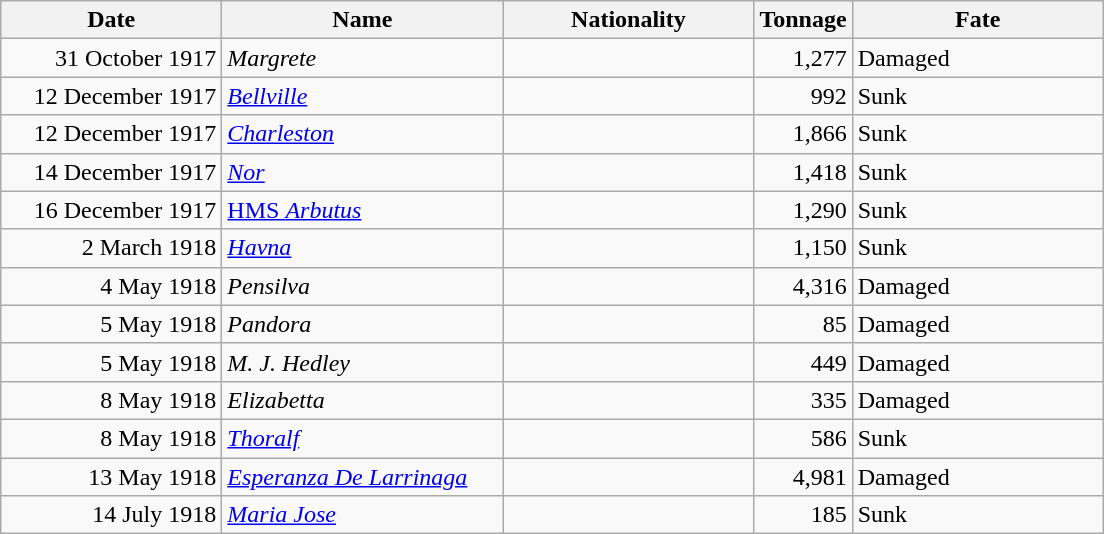<table class="wikitable sortable">
<tr>
<th width="140px">Date</th>
<th width="180px">Name</th>
<th width="160px">Nationality</th>
<th width="25px">Tonnage</th>
<th width="160px">Fate</th>
</tr>
<tr>
<td align="right">31 October 1917</td>
<td align="left"><em>Margrete</em></td>
<td align="left"></td>
<td align="right">1,277</td>
<td align="left">Damaged</td>
</tr>
<tr>
<td align="right">12 December 1917</td>
<td align="left"><a href='#'><em>Bellville</em></a></td>
<td align="left"></td>
<td align="right">992</td>
<td align="left">Sunk</td>
</tr>
<tr>
<td align="right">12 December 1917</td>
<td align="left"><a href='#'><em>Charleston</em></a></td>
<td align="left"></td>
<td align="right">1,866</td>
<td align="left">Sunk</td>
</tr>
<tr>
<td align="right">14 December 1917</td>
<td align="left"><a href='#'><em>Nor</em></a></td>
<td align="left"></td>
<td align="right">1,418</td>
<td align="left">Sunk</td>
</tr>
<tr>
<td align="right">16 December 1917</td>
<td align="left"><a href='#'>HMS <em>Arbutus</em></a></td>
<td align="left"></td>
<td align="right">1,290</td>
<td align="left">Sunk</td>
</tr>
<tr>
<td align="right">2 March 1918</td>
<td align="left"><a href='#'><em>Havna</em></a></td>
<td align="left"></td>
<td align="right">1,150</td>
<td align="left">Sunk</td>
</tr>
<tr>
<td align="right">4 May 1918</td>
<td align="left"><em>Pensilva</em></td>
<td align="left"></td>
<td align="right">4,316</td>
<td align="left">Damaged</td>
</tr>
<tr>
<td align="right">5 May 1918</td>
<td align="left"><em>Pandora</em></td>
<td align="left"></td>
<td align="right">85</td>
<td align="left">Damaged</td>
</tr>
<tr>
<td align="right">5 May 1918</td>
<td align="left"><em>M. J. Hedley</em></td>
<td align="left"></td>
<td align="right">449</td>
<td align="left">Damaged</td>
</tr>
<tr>
<td align="right">8 May 1918</td>
<td align="left"><em>Elizabetta</em></td>
<td align="left"></td>
<td align="right">335</td>
<td align="left">Damaged</td>
</tr>
<tr>
<td align="right">8 May 1918</td>
<td align="left"><a href='#'><em>Thoralf</em></a></td>
<td align="left"></td>
<td align="right">586</td>
<td align="left">Sunk</td>
</tr>
<tr>
<td align="right">13 May 1918</td>
<td align="left"><a href='#'><em>Esperanza De Larrinaga</em></a></td>
<td align="left"></td>
<td align="right">4,981</td>
<td align="left">Damaged</td>
</tr>
<tr>
<td align="right">14 July 1918</td>
<td align="left"><a href='#'><em>Maria Jose</em></a></td>
<td align="left"></td>
<td align="right">185</td>
<td align="left">Sunk</td>
</tr>
</table>
